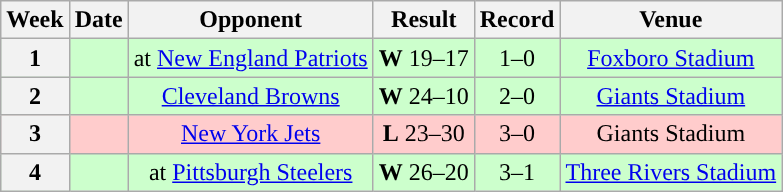<table class="wikitable" style="text-align:center">
<tr>
<th>Week</th>
<th>Date</th>
<th>Opponent</th>
<th>Result</th>
<th>Record</th>
<th>Venue</th>
</tr>
<tr style="background:#cfc">
<th>1</th>
<td></td>
<td>at <a href='#'>New England Patriots</a></td>
<td><strong>W</strong> 19–17</td>
<td>1–0</td>
<td><a href='#'>Foxboro Stadium</a></td>
</tr>
<tr style="background:#cfc">
<th>2</th>
<td></td>
<td><a href='#'>Cleveland Browns</a></td>
<td><strong>W</strong> 24–10</td>
<td>2–0</td>
<td><a href='#'>Giants Stadium</a></td>
</tr>
<tr style="background:#fcc">
<th>3</th>
<td></td>
<td><a href='#'>New York Jets</a></td>
<td><strong>L</strong> 23–30</td>
<td>3–0</td>
<td>Giants Stadium</td>
</tr>
<tr style="background:#cfc">
<th>4</th>
<td></td>
<td>at <a href='#'>Pittsburgh Steelers</a></td>
<td><strong>W</strong> 26–20</td>
<td>3–1</td>
<td><a href='#'>Three Rivers Stadium</a></td>
</tr>
</table>
